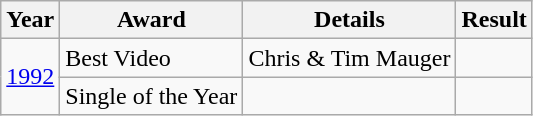<table class="wikitable">
<tr>
<th>Year</th>
<th>Award</th>
<th>Details</th>
<th>Result</th>
</tr>
<tr>
<td rowspan=2><a href='#'>1992</a></td>
<td>Best Video</td>
<td>Chris & Tim Mauger</td>
<td></td>
</tr>
<tr>
<td>Single of the Year</td>
<td></td>
<td></td>
</tr>
</table>
